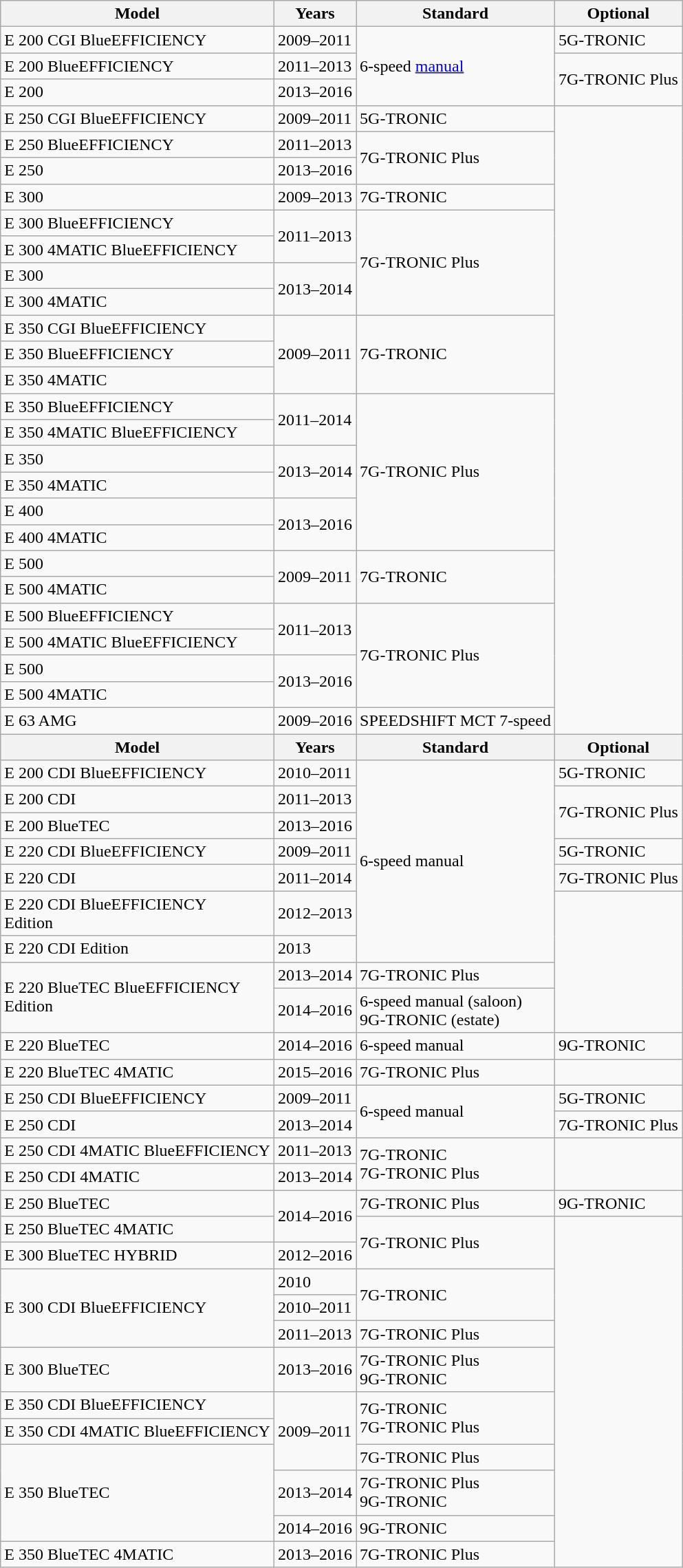<table class=wikitable>
<tr>
<th>Model</th>
<th>Years</th>
<th>Standard</th>
<th>Optional</th>
</tr>
<tr>
<td>E 200 CGI BlueEFFICIENCY</td>
<td>2009–2011</td>
<td rowspan="3">6-speed <a href='#'>manual</a></td>
<td>5G-TRONIC</td>
</tr>
<tr>
<td>E 200 BlueEFFICIENCY</td>
<td>2011–2013</td>
<td rowspan="2">7G-TRONIC Plus</td>
</tr>
<tr>
<td>E 200</td>
<td>2013–2016</td>
</tr>
<tr>
<td>E 250 CGI BlueEFFICIENCY</td>
<td>2009–2011</td>
<td>5G-TRONIC</td>
<td rowspan="24"></td>
</tr>
<tr>
<td>E 250 BlueEFFICIENCY</td>
<td>2011–2013</td>
<td rowspan="2">7G-TRONIC Plus</td>
</tr>
<tr>
<td>E 250</td>
<td>2013–2016</td>
</tr>
<tr>
<td>E 300</td>
<td>2009–2013</td>
<td>7G-TRONIC</td>
</tr>
<tr>
<td>E 300 BlueEFFICIENCY</td>
<td rowspan="2">2011–2013</td>
<td rowspan="4">7G-TRONIC Plus</td>
</tr>
<tr>
<td>E 300 4MATIC BlueEFFICIENCY</td>
</tr>
<tr>
<td>E 300</td>
<td rowspan="2">2013–2014</td>
</tr>
<tr>
<td>E 300 4MATIC</td>
</tr>
<tr>
<td>E 350 CGI BlueEFFICIENCY</td>
<td rowspan="3">2009–2011</td>
<td rowspan="3">7G-TRONIC</td>
</tr>
<tr>
<td>E 350 BlueEFFICIENCY</td>
</tr>
<tr>
<td>E 350 4MATIC</td>
</tr>
<tr>
<td>E 350 BlueEFFICIENCY</td>
<td rowspan="2">2011–2014</td>
<td rowspan="6">7G-TRONIC Plus</td>
</tr>
<tr>
<td>E 350 4MATIC BlueEFFICIENCY</td>
</tr>
<tr>
<td>E 350</td>
<td rowspan="2">2013–2014</td>
</tr>
<tr>
<td>E 350 4MATIC</td>
</tr>
<tr>
<td>E 400</td>
<td rowspan="2">2013–2016</td>
</tr>
<tr>
<td>E 400 4MATIC</td>
</tr>
<tr>
<td>E 500</td>
<td rowspan="2">2009–2011</td>
<td rowspan="2">7G-TRONIC</td>
</tr>
<tr>
<td>E 500 4MATIC</td>
</tr>
<tr>
<td>E 500 BlueEFFICIENCY</td>
<td rowspan="2">2011–2013</td>
<td rowspan="4">7G-TRONIC Plus</td>
</tr>
<tr>
<td>E 500 4MATIC BlueEFFICIENCY</td>
</tr>
<tr>
<td>E 500</td>
<td rowspan="2">2013–2016</td>
</tr>
<tr>
<td>E 500 4MATIC</td>
</tr>
<tr>
<td>E 63 AMG</td>
<td>2009–2016</td>
<td>SPEEDSHIFT MCT 7-speed</td>
</tr>
<tr>
<th>Model</th>
<th>Years</th>
<th>Standard</th>
<th>Optional</th>
</tr>
<tr>
<td>E 200 CDI BlueEFFICIENCY</td>
<td>2010–2011</td>
<td rowspan="7">6-speed manual</td>
<td>5G-TRONIC</td>
</tr>
<tr>
<td>E 200 CDI</td>
<td>2011–2013</td>
<td rowspan="2">7G-TRONIC Plus</td>
</tr>
<tr>
<td>E 200 BlueTEC</td>
<td>2013–2016</td>
</tr>
<tr>
<td>E 220 CDI BlueEFFICIENCY</td>
<td>2009–2011</td>
<td>5G-TRONIC</td>
</tr>
<tr>
<td>E 220 CDI</td>
<td>2011–2014</td>
<td>7G-TRONIC Plus</td>
</tr>
<tr>
<td>E 220 CDI BlueEFFICIENCY<br>Edition</td>
<td>2012–2013</td>
<td rowspan="4"></td>
</tr>
<tr>
<td>E 220 CDI Edition</td>
<td>2013</td>
</tr>
<tr>
<td rowspan="2">E 220 BlueTEC BlueEFFICIENCY<br>Edition</td>
<td>2013–2014</td>
<td>7G-TRONIC Plus</td>
</tr>
<tr>
<td>2014–2016</td>
<td>6-speed manual (saloon)<br>9G-TRONIC (estate)</td>
</tr>
<tr>
<td>E 220 BlueTEC</td>
<td>2014–2016</td>
<td>6-speed manual</td>
<td>9G-TRONIC</td>
</tr>
<tr>
<td>E 220 BlueTEC 4MATIC</td>
<td>2015–2016</td>
<td>7G-TRONIC Plus</td>
<td></td>
</tr>
<tr>
<td>E 250 CDI BlueEFFICIENCY</td>
<td>2009–2011</td>
<td rowspan="2">6-speed manual</td>
<td>5G-TRONIC</td>
</tr>
<tr>
<td>E 250 CDI</td>
<td>2013–2014</td>
<td>7G-TRONIC Plus</td>
</tr>
<tr>
<td>E 250 CDI 4MATIC BlueEFFICIENCY</td>
<td>2011–2013</td>
<td rowspan="2">7G-TRONIC<br>7G-TRONIC Plus</td>
<td rowspan="2"></td>
</tr>
<tr>
<td>E 250 CDI 4MATIC</td>
<td>2013–2014</td>
</tr>
<tr>
<td>E 250 BlueTEC</td>
<td rowspan="2">2014–2016</td>
<td>7G-TRONIC Plus</td>
<td>9G-TRONIC</td>
</tr>
<tr>
<td>E 250 BlueTEC 4MATIC</td>
<td rowspan="2">7G-TRONIC Plus</td>
<td rowspan="12"></td>
</tr>
<tr>
<td>E 300 BlueTEC HYBRID</td>
<td>2012–2016</td>
</tr>
<tr>
<td rowspan="3">E 300 CDI BlueEFFICIENCY</td>
<td>2010</td>
<td rowspan="2">7G-TRONIC</td>
</tr>
<tr>
<td>2010–2011</td>
</tr>
<tr>
<td>2011–2013</td>
<td>7G-TRONIC Plus</td>
</tr>
<tr>
<td>E 300 BlueTEC</td>
<td>2013–2016</td>
<td>7G-TRONIC Plus<br>9G-TRONIC</td>
</tr>
<tr>
<td>E 350 CDI BlueEFFICIENCY</td>
<td rowspan="3">2009–2011</td>
<td rowspan="2">7G-TRONIC<br>7G-TRONIC Plus</td>
</tr>
<tr>
<td>E 350 CDI 4MATIC BlueEFFICIENCY</td>
</tr>
<tr>
<td rowspan="3">E 350 BlueTEC</td>
<td>7G-TRONIC Plus</td>
</tr>
<tr>
<td>2013–2014</td>
<td>7G-TRONIC Plus<br>9G-TRONIC</td>
</tr>
<tr>
<td>2014–2016</td>
<td>9G-TRONIC</td>
</tr>
<tr>
<td>E 350 BlueTEC 4MATIC</td>
<td>2013–2016</td>
<td>7G-TRONIC Plus</td>
</tr>
</table>
